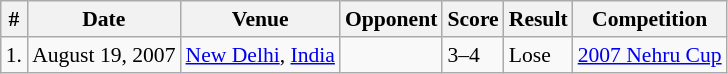<table class="wikitable" style="font-size:90%">
<tr>
<th>#</th>
<th>Date</th>
<th>Venue</th>
<th>Opponent</th>
<th>Score</th>
<th>Result</th>
<th>Competition</th>
</tr>
<tr>
<td>1.</td>
<td>August 19, 2007</td>
<td><a href='#'>New Delhi</a>, <a href='#'>India</a></td>
<td></td>
<td>3–4</td>
<td>Lose</td>
<td><a href='#'>2007 Nehru Cup</a></td>
</tr>
</table>
